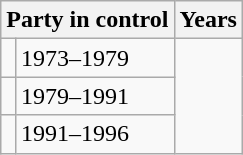<table class="wikitable">
<tr>
<th colspan="2">Party in control</th>
<th>Years</th>
</tr>
<tr>
<td></td>
<td>1973–1979</td>
</tr>
<tr>
<td></td>
<td>1979–1991</td>
</tr>
<tr>
<td></td>
<td>1991–1996</td>
</tr>
</table>
